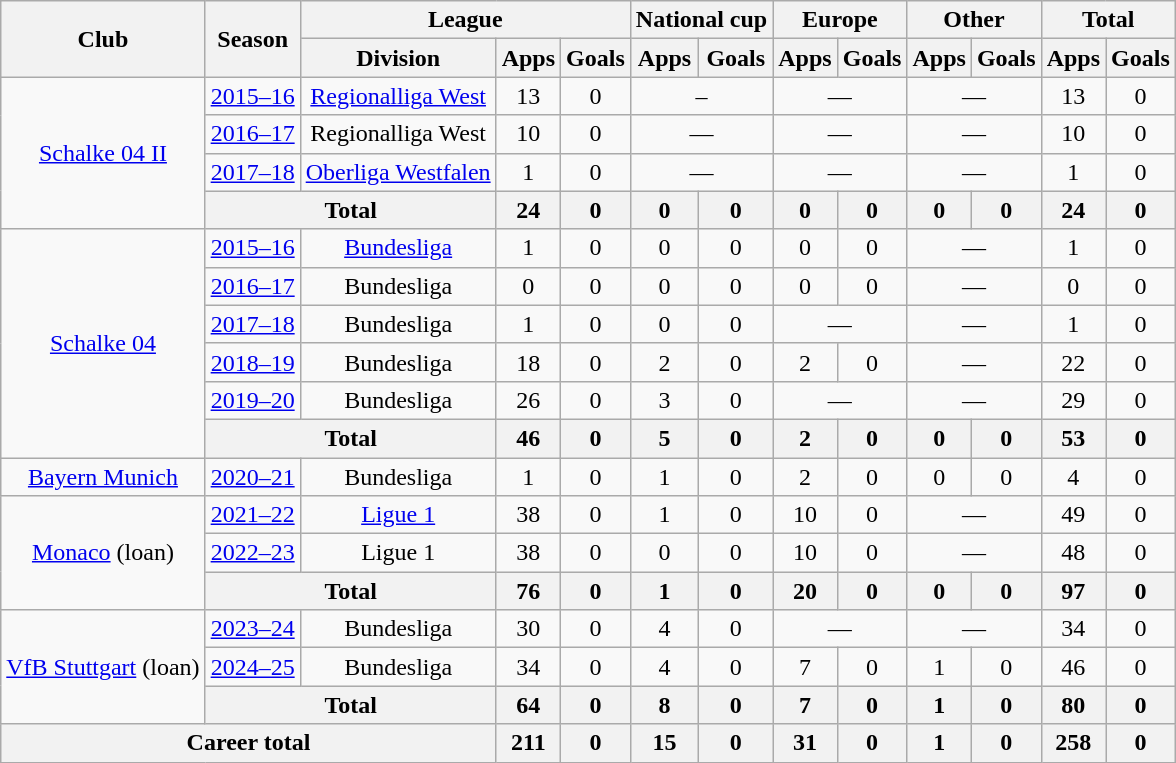<table class="wikitable" style="text-align:center">
<tr>
<th rowspan="2">Club</th>
<th rowspan="2">Season</th>
<th colspan="3">League</th>
<th colspan="2">National cup</th>
<th colspan="2">Europe</th>
<th colspan="2">Other</th>
<th colspan="2">Total</th>
</tr>
<tr>
<th>Division</th>
<th>Apps</th>
<th>Goals</th>
<th>Apps</th>
<th>Goals</th>
<th>Apps</th>
<th>Goals</th>
<th>Apps</th>
<th>Goals</th>
<th>Apps</th>
<th>Goals</th>
</tr>
<tr>
<td rowspan="4"><a href='#'>Schalke 04 II</a></td>
<td><a href='#'>2015–16</a></td>
<td><a href='#'>Regionalliga West</a></td>
<td>13</td>
<td>0</td>
<td colspan="2">–</td>
<td colspan="2">—</td>
<td colspan="2">—</td>
<td>13</td>
<td>0</td>
</tr>
<tr>
<td><a href='#'>2016–17</a></td>
<td>Regionalliga West</td>
<td>10</td>
<td>0</td>
<td colspan="2">—</td>
<td colspan="2">—</td>
<td colspan="2">—</td>
<td>10</td>
<td>0</td>
</tr>
<tr>
<td><a href='#'>2017–18</a></td>
<td><a href='#'>Oberliga Westfalen</a></td>
<td>1</td>
<td>0</td>
<td colspan="2">—</td>
<td colspan="2">—</td>
<td colspan="2">—</td>
<td>1</td>
<td>0</td>
</tr>
<tr>
<th colspan="2">Total</th>
<th>24</th>
<th>0</th>
<th>0</th>
<th>0</th>
<th>0</th>
<th>0</th>
<th>0</th>
<th>0</th>
<th>24</th>
<th>0</th>
</tr>
<tr>
<td rowspan="6"><a href='#'>Schalke 04</a></td>
<td><a href='#'>2015–16</a></td>
<td><a href='#'>Bundesliga</a></td>
<td>1</td>
<td>0</td>
<td>0</td>
<td>0</td>
<td>0</td>
<td>0</td>
<td colspan="2">—</td>
<td>1</td>
<td>0</td>
</tr>
<tr>
<td><a href='#'>2016–17</a></td>
<td>Bundesliga</td>
<td>0</td>
<td>0</td>
<td>0</td>
<td>0</td>
<td>0</td>
<td>0</td>
<td colspan="2">—</td>
<td>0</td>
<td>0</td>
</tr>
<tr>
<td><a href='#'>2017–18</a></td>
<td>Bundesliga</td>
<td>1</td>
<td>0</td>
<td>0</td>
<td>0</td>
<td colspan="2">—</td>
<td colspan="2">—</td>
<td>1</td>
<td>0</td>
</tr>
<tr>
<td><a href='#'>2018–19</a></td>
<td>Bundesliga</td>
<td>18</td>
<td>0</td>
<td>2</td>
<td>0</td>
<td>2</td>
<td>0</td>
<td colspan="2">—</td>
<td>22</td>
<td>0</td>
</tr>
<tr>
<td><a href='#'>2019–20</a></td>
<td>Bundesliga</td>
<td>26</td>
<td>0</td>
<td>3</td>
<td>0</td>
<td colspan="2">—</td>
<td colspan="2">—</td>
<td>29</td>
<td>0</td>
</tr>
<tr>
<th colspan="2">Total</th>
<th>46</th>
<th>0</th>
<th>5</th>
<th>0</th>
<th>2</th>
<th>0</th>
<th>0</th>
<th>0</th>
<th>53</th>
<th>0</th>
</tr>
<tr>
<td><a href='#'>Bayern Munich</a></td>
<td><a href='#'>2020–21</a></td>
<td>Bundesliga</td>
<td>1</td>
<td>0</td>
<td>1</td>
<td>0</td>
<td>2</td>
<td>0</td>
<td>0</td>
<td>0</td>
<td>4</td>
<td>0</td>
</tr>
<tr>
<td rowspan="3"><a href='#'>Monaco</a> (loan)</td>
<td><a href='#'>2021–22</a></td>
<td><a href='#'>Ligue 1</a></td>
<td>38</td>
<td>0</td>
<td>1</td>
<td>0</td>
<td>10</td>
<td>0</td>
<td colspan="2">—</td>
<td>49</td>
<td>0</td>
</tr>
<tr>
<td><a href='#'>2022–23</a></td>
<td>Ligue 1</td>
<td>38</td>
<td>0</td>
<td>0</td>
<td>0</td>
<td>10</td>
<td>0</td>
<td colspan="2">—</td>
<td>48</td>
<td>0</td>
</tr>
<tr>
<th colspan="2">Total</th>
<th>76</th>
<th>0</th>
<th>1</th>
<th>0</th>
<th>20</th>
<th>0</th>
<th>0</th>
<th>0</th>
<th>97</th>
<th>0</th>
</tr>
<tr>
<td rowspan="3"><a href='#'>VfB Stuttgart</a> (loan)</td>
<td><a href='#'>2023–24</a></td>
<td>Bundesliga</td>
<td>30</td>
<td>0</td>
<td>4</td>
<td>0</td>
<td colspan="2">—</td>
<td colspan="2">—</td>
<td>34</td>
<td>0</td>
</tr>
<tr>
<td><a href='#'>2024–25</a></td>
<td>Bundesliga</td>
<td>34</td>
<td>0</td>
<td>4</td>
<td>0</td>
<td>7</td>
<td>0</td>
<td>1</td>
<td>0</td>
<td>46</td>
<td>0</td>
</tr>
<tr>
<th colspan="2">Total</th>
<th>64</th>
<th>0</th>
<th>8</th>
<th>0</th>
<th>7</th>
<th>0</th>
<th>1</th>
<th>0</th>
<th>80</th>
<th>0</th>
</tr>
<tr>
<th colspan="3">Career total</th>
<th>211</th>
<th>0</th>
<th>15</th>
<th>0</th>
<th>31</th>
<th>0</th>
<th>1</th>
<th>0</th>
<th>258</th>
<th>0</th>
</tr>
</table>
